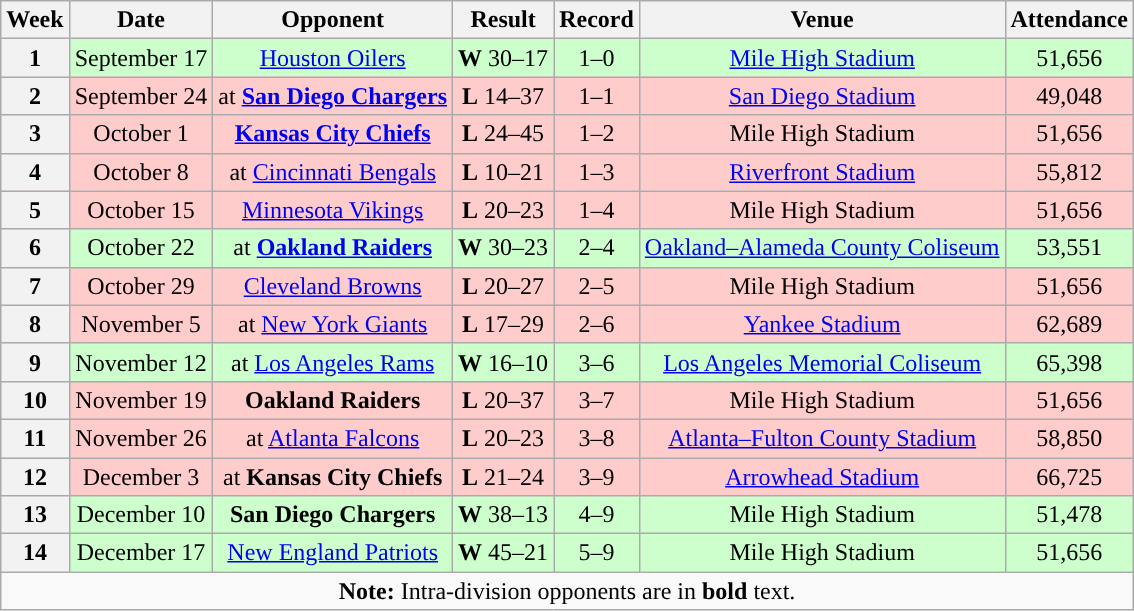<table class="wikitable" style="text-align:center">
<tr>
<th>Week</th>
<th>Date</th>
<th>Opponent</th>
<th>Result</th>
<th>Record</th>
<th>Venue</th>
<th>Attendance</th>
</tr>
<tr style="background:#cfc">
<th>1</th>
<td>September 17</td>
<td><a href='#'>Houston Oilers</a></td>
<td><strong>W</strong> 30–17</td>
<td>1–0</td>
<td><a href='#'>Mile High Stadium</a></td>
<td>51,656</td>
</tr>
<tr style="background:#fcc">
<th>2</th>
<td>September 24</td>
<td>at <strong><a href='#'>San Diego Chargers</a></strong></td>
<td><strong>L</strong> 14–37</td>
<td>1–1</td>
<td><a href='#'>San Diego Stadium</a></td>
<td>49,048</td>
</tr>
<tr style="background:#fcc">
<th>3</th>
<td>October 1</td>
<td><strong><a href='#'>Kansas City Chiefs</a></strong></td>
<td><strong>L</strong> 24–45</td>
<td>1–2</td>
<td>Mile High Stadium</td>
<td>51,656</td>
</tr>
<tr style="background:#fcc">
<th>4</th>
<td>October 8</td>
<td>at <a href='#'>Cincinnati Bengals</a></td>
<td><strong>L</strong> 10–21</td>
<td>1–3</td>
<td><a href='#'>Riverfront Stadium</a></td>
<td>55,812</td>
</tr>
<tr style="background:#fcc">
<th>5</th>
<td>October 15</td>
<td><a href='#'>Minnesota Vikings</a></td>
<td><strong>L</strong> 20–23</td>
<td>1–4</td>
<td>Mile High Stadium</td>
<td>51,656</td>
</tr>
<tr style="background:#cfc">
<th>6</th>
<td>October 22</td>
<td>at <strong><a href='#'>Oakland Raiders</a></strong></td>
<td><strong>W</strong> 30–23</td>
<td>2–4</td>
<td><a href='#'>Oakland–Alameda County Coliseum</a></td>
<td>53,551</td>
</tr>
<tr style="background:#fcc">
<th>7</th>
<td>October 29</td>
<td><a href='#'>Cleveland Browns</a></td>
<td><strong>L</strong> 20–27</td>
<td>2–5</td>
<td>Mile High Stadium</td>
<td>51,656</td>
</tr>
<tr style="background:#fcc">
<th>8</th>
<td>November 5</td>
<td>at <a href='#'>New York Giants</a></td>
<td><strong>L</strong> 17–29</td>
<td>2–6</td>
<td><a href='#'>Yankee Stadium</a></td>
<td>62,689</td>
</tr>
<tr style="background:#cfc">
<th>9</th>
<td>November 12</td>
<td>at <a href='#'>Los Angeles Rams</a></td>
<td><strong>W</strong> 16–10</td>
<td>3–6</td>
<td><a href='#'>Los Angeles Memorial Coliseum</a></td>
<td>65,398</td>
</tr>
<tr style="background:#fcc">
<th>10</th>
<td>November 19</td>
<td><strong>Oakland Raiders</strong></td>
<td><strong>L</strong> 20–37</td>
<td>3–7</td>
<td>Mile High Stadium</td>
<td>51,656</td>
</tr>
<tr style="background:#fcc">
<th>11</th>
<td>November 26</td>
<td>at <a href='#'>Atlanta Falcons</a></td>
<td><strong>L</strong> 20–23</td>
<td>3–8</td>
<td><a href='#'>Atlanta–Fulton County Stadium</a></td>
<td>58,850</td>
</tr>
<tr style="background:#fcc">
<th>12</th>
<td>December 3</td>
<td>at <strong>Kansas City Chiefs</strong></td>
<td><strong>L</strong> 21–24</td>
<td>3–9</td>
<td><a href='#'>Arrowhead Stadium</a></td>
<td>66,725</td>
</tr>
<tr style="background:#cfc">
<th>13</th>
<td>December 10</td>
<td><strong>San Diego Chargers</strong></td>
<td><strong>W</strong> 38–13</td>
<td>4–9</td>
<td>Mile High Stadium</td>
<td>51,478</td>
</tr>
<tr style="background:#cfc">
<th>14</th>
<td>December 17</td>
<td><a href='#'>New England Patriots</a></td>
<td><strong>W</strong> 45–21</td>
<td>5–9</td>
<td>Mile High Stadium</td>
<td>51,656</td>
</tr>
<tr>
<td colspan="8"><strong>Note:</strong> Intra-division opponents are in <strong>bold</strong> text.</td>
</tr>
</table>
